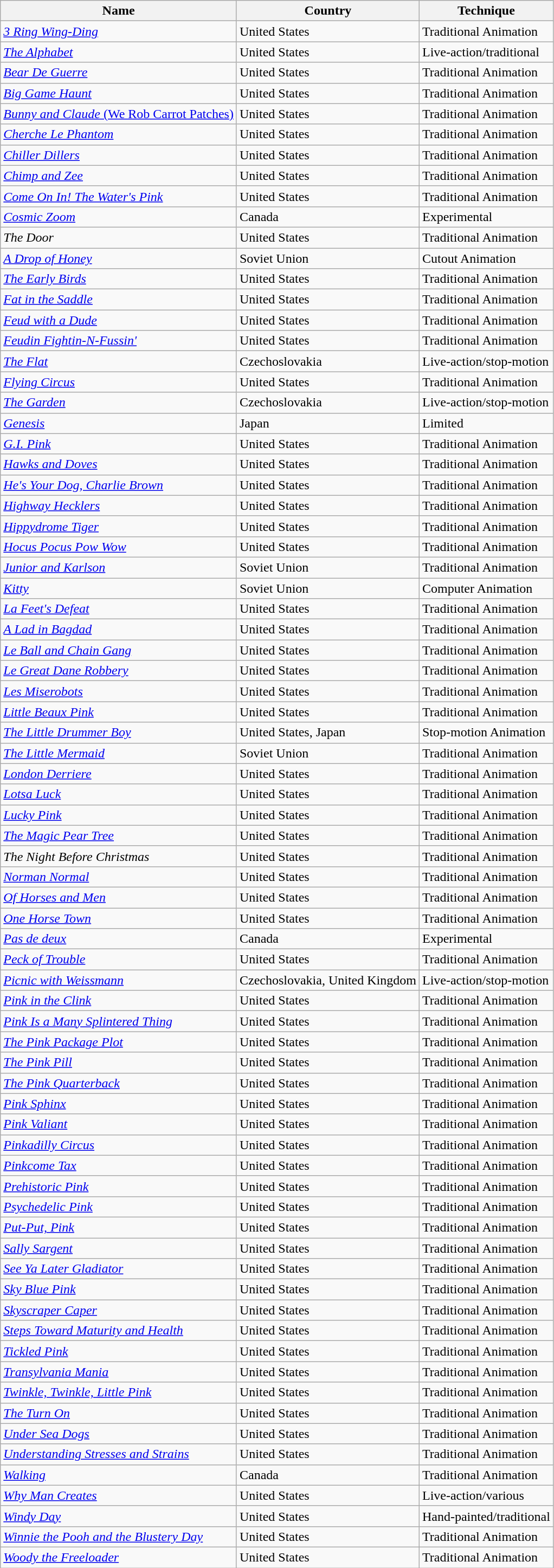<table class="wikitable sortable">
<tr>
<th>Name</th>
<th>Country</th>
<th>Technique</th>
</tr>
<tr>
<td><em><a href='#'>3 Ring Wing-Ding</a></em></td>
<td>United States</td>
<td>Traditional Animation</td>
</tr>
<tr>
<td><em><a href='#'>The Alphabet</a></em></td>
<td>United States</td>
<td>Live-action/traditional</td>
</tr>
<tr>
<td><em><a href='#'>Bear De Guerre</a></em></td>
<td>United States</td>
<td>Traditional Animation</td>
</tr>
<tr>
<td><em><a href='#'>Big Game Haunt</a></em></td>
<td>United States</td>
<td>Traditional Animation</td>
</tr>
<tr>
<td><a href='#'><em>Bunny and Claude</em> (We Rob Carrot Patches)</a></td>
<td>United States</td>
<td>Traditional Animation</td>
</tr>
<tr>
<td><em><a href='#'>Cherche Le Phantom</a></em></td>
<td>United States</td>
<td>Traditional Animation</td>
</tr>
<tr>
<td><em><a href='#'>Chiller Dillers</a></em></td>
<td>United States</td>
<td>Traditional Animation</td>
</tr>
<tr>
<td><em><a href='#'>Chimp and Zee</a></em></td>
<td>United States</td>
<td>Traditional Animation</td>
</tr>
<tr>
<td><em><a href='#'>Come On In! The Water's Pink</a></em></td>
<td>United States</td>
<td>Traditional Animation</td>
</tr>
<tr>
<td><em><a href='#'>Cosmic Zoom</a></em></td>
<td>Canada</td>
<td>Experimental</td>
</tr>
<tr>
<td><em>The Door</em></td>
<td>United States</td>
<td>Traditional Animation</td>
</tr>
<tr>
<td><em><a href='#'>A Drop of Honey</a></em></td>
<td>Soviet Union</td>
<td>Cutout Animation</td>
</tr>
<tr>
<td><em><a href='#'>The Early Birds</a></em></td>
<td>United States</td>
<td>Traditional Animation</td>
</tr>
<tr>
<td><em><a href='#'>Fat in the Saddle</a></em></td>
<td>United States</td>
<td>Traditional Animation</td>
</tr>
<tr>
<td><em><a href='#'>Feud with a Dude</a></em></td>
<td>United States</td>
<td>Traditional Animation</td>
</tr>
<tr>
<td><em><a href='#'>Feudin Fightin-N-Fussin'</a></em></td>
<td>United States</td>
<td>Traditional Animation</td>
</tr>
<tr>
<td><em><a href='#'>The Flat</a></em></td>
<td>Czechoslovakia</td>
<td>Live-action/stop-motion</td>
</tr>
<tr>
<td><em><a href='#'>Flying Circus</a></em></td>
<td>United States</td>
<td>Traditional Animation</td>
</tr>
<tr>
<td><em><a href='#'>The Garden</a></em></td>
<td>Czechoslovakia</td>
<td>Live-action/stop-motion</td>
</tr>
<tr>
<td><em><a href='#'>Genesis</a></em></td>
<td>Japan</td>
<td>Limited</td>
</tr>
<tr>
<td><em><a href='#'>G.I. Pink</a></em></td>
<td>United States</td>
<td>Traditional Animation</td>
</tr>
<tr>
<td><em><a href='#'>Hawks and Doves</a></em></td>
<td>United States</td>
<td>Traditional Animation</td>
</tr>
<tr>
<td><em><a href='#'>He's Your Dog, Charlie Brown</a></em></td>
<td>United States</td>
<td>Traditional Animation</td>
</tr>
<tr>
<td><em><a href='#'>Highway Hecklers</a></em></td>
<td>United States</td>
<td>Traditional Animation</td>
</tr>
<tr>
<td><em><a href='#'>Hippydrome Tiger</a></em></td>
<td>United States</td>
<td>Traditional Animation</td>
</tr>
<tr>
<td><em><a href='#'>Hocus Pocus Pow Wow</a></em></td>
<td>United States</td>
<td>Traditional Animation</td>
</tr>
<tr>
<td><em><a href='#'>Junior and Karlson</a></em></td>
<td>Soviet Union</td>
<td>Traditional Animation</td>
</tr>
<tr>
<td><em><a href='#'>Kitty</a></em></td>
<td>Soviet Union</td>
<td>Computer Animation</td>
</tr>
<tr>
<td><em><a href='#'>La Feet's Defeat</a></em></td>
<td>United States</td>
<td>Traditional Animation</td>
</tr>
<tr>
<td><em><a href='#'>A Lad in Bagdad</a></em></td>
<td>United States</td>
<td>Traditional Animation</td>
</tr>
<tr>
<td><em><a href='#'>Le Ball and Chain Gang</a></em></td>
<td>United States</td>
<td>Traditional Animation</td>
</tr>
<tr>
<td><em><a href='#'>Le Great Dane Robbery</a></em></td>
<td>United States</td>
<td>Traditional Animation</td>
</tr>
<tr>
<td><em><a href='#'>Les Miserobots</a></em></td>
<td>United States</td>
<td>Traditional Animation</td>
</tr>
<tr>
<td><em><a href='#'>Little Beaux Pink</a></em></td>
<td>United States</td>
<td>Traditional Animation</td>
</tr>
<tr>
<td><em><a href='#'>The Little Drummer Boy</a></em></td>
<td>United States, Japan</td>
<td>Stop-motion Animation</td>
</tr>
<tr>
<td><em><a href='#'>The Little Mermaid</a></em></td>
<td>Soviet Union</td>
<td>Traditional Animation</td>
</tr>
<tr>
<td><em><a href='#'>London Derriere</a></em></td>
<td>United States</td>
<td>Traditional Animation</td>
</tr>
<tr>
<td><em><a href='#'>Lotsa Luck</a></em></td>
<td>United States</td>
<td>Traditional Animation</td>
</tr>
<tr>
<td><em><a href='#'>Lucky Pink</a></em></td>
<td>United States</td>
<td>Traditional Animation</td>
</tr>
<tr>
<td><em><a href='#'>The Magic Pear Tree</a></em></td>
<td>United States</td>
<td>Traditional Animation</td>
</tr>
<tr>
<td><em>The Night Before Christmas</em></td>
<td>United States</td>
<td>Traditional Animation</td>
</tr>
<tr>
<td><em><a href='#'>Norman Normal</a></em></td>
<td>United States</td>
<td>Traditional Animation</td>
</tr>
<tr>
<td><em><a href='#'>Of Horses and Men</a></em></td>
<td>United States</td>
<td>Traditional Animation</td>
</tr>
<tr>
<td><em><a href='#'>One Horse Town</a></em></td>
<td>United States</td>
<td>Traditional Animation</td>
</tr>
<tr>
<td><em><a href='#'>Pas de deux</a></em></td>
<td>Canada</td>
<td>Experimental</td>
</tr>
<tr>
<td><em><a href='#'>Peck of Trouble</a></em></td>
<td>United States</td>
<td>Traditional Animation</td>
</tr>
<tr>
<td><em><a href='#'>Picnic with Weissmann</a></em></td>
<td>Czechoslovakia, United Kingdom</td>
<td>Live-action/stop-motion</td>
</tr>
<tr>
<td><em><a href='#'>Pink in the Clink</a></em></td>
<td>United States</td>
<td>Traditional Animation</td>
</tr>
<tr>
<td><em><a href='#'>Pink Is a Many Splintered Thing</a></em></td>
<td>United States</td>
<td>Traditional Animation</td>
</tr>
<tr>
<td><em><a href='#'>The Pink Package Plot</a></em></td>
<td>United States</td>
<td>Traditional Animation</td>
</tr>
<tr>
<td><em><a href='#'>The Pink Pill</a></em></td>
<td>United States</td>
<td>Traditional Animation</td>
</tr>
<tr>
<td><em><a href='#'>The Pink Quarterback</a></em></td>
<td>United States</td>
<td>Traditional Animation</td>
</tr>
<tr>
<td><em><a href='#'>Pink Sphinx</a></em></td>
<td>United States</td>
<td>Traditional Animation</td>
</tr>
<tr>
<td><em><a href='#'>Pink Valiant</a></em></td>
<td>United States</td>
<td>Traditional Animation</td>
</tr>
<tr>
<td><em><a href='#'>Pinkadilly Circus</a></em></td>
<td>United States</td>
<td>Traditional Animation</td>
</tr>
<tr>
<td><em><a href='#'>Pinkcome Tax</a></em></td>
<td>United States</td>
<td>Traditional Animation</td>
</tr>
<tr>
<td><em><a href='#'>Prehistoric Pink</a></em></td>
<td>United States</td>
<td>Traditional Animation</td>
</tr>
<tr>
<td><em><a href='#'>Psychedelic Pink</a></em></td>
<td>United States</td>
<td>Traditional Animation</td>
</tr>
<tr>
<td><em><a href='#'>Put-Put, Pink</a></em></td>
<td>United States</td>
<td>Traditional Animation</td>
</tr>
<tr>
<td><em><a href='#'>Sally Sargent</a></em></td>
<td>United States</td>
<td>Traditional Animation</td>
</tr>
<tr>
<td><em><a href='#'>See Ya Later Gladiator</a></em></td>
<td>United States</td>
<td>Traditional Animation</td>
</tr>
<tr>
<td><em><a href='#'>Sky Blue Pink</a></em></td>
<td>United States</td>
<td>Traditional Animation</td>
</tr>
<tr>
<td><em><a href='#'>Skyscraper Caper</a></em></td>
<td>United States</td>
<td>Traditional Animation</td>
</tr>
<tr>
<td><em><a href='#'>Steps Toward Maturity and Health</a></em></td>
<td>United States</td>
<td>Traditional Animation</td>
</tr>
<tr>
<td><em><a href='#'>Tickled Pink</a></em></td>
<td>United States</td>
<td>Traditional Animation</td>
</tr>
<tr>
<td><em><a href='#'>Transylvania Mania</a></em></td>
<td>United States</td>
<td>Traditional Animation</td>
</tr>
<tr>
<td><em><a href='#'>Twinkle, Twinkle, Little Pink</a></em></td>
<td>United States</td>
<td>Traditional Animation</td>
</tr>
<tr>
<td><em><a href='#'>The Turn On</a></em></td>
<td>United States</td>
<td>Traditional Animation</td>
</tr>
<tr>
<td><em><a href='#'>Under Sea Dogs</a></em></td>
<td>United States</td>
<td>Traditional Animation</td>
</tr>
<tr>
<td><em><a href='#'>Understanding Stresses and Strains</a></em></td>
<td>United States</td>
<td>Traditional Animation</td>
</tr>
<tr>
<td><em><a href='#'>Walking</a></em></td>
<td>Canada</td>
<td>Traditional Animation</td>
</tr>
<tr>
<td><em><a href='#'>Why Man Creates</a></em></td>
<td>United States</td>
<td>Live-action/various</td>
</tr>
<tr>
<td><em><a href='#'>Windy Day</a></em></td>
<td>United States</td>
<td>Hand-painted/traditional</td>
</tr>
<tr>
<td><em><a href='#'>Winnie the Pooh and the Blustery Day</a></em></td>
<td>United States</td>
<td>Traditional Animation</td>
</tr>
<tr>
<td><em><a href='#'>Woody the Freeloader</a></em></td>
<td>United States</td>
<td>Traditional Animation</td>
</tr>
</table>
